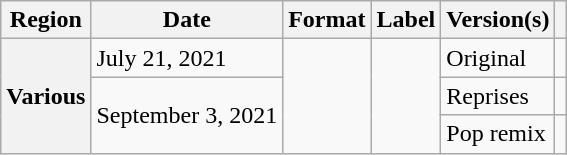<table class="wikitable sortable plainrowheaders">
<tr>
<th scope="col">Region</th>
<th scope="col">Date</th>
<th scope="col">Format</th>
<th scope="col">Label</th>
<th scope="col">Version(s)</th>
<th scope="col"></th>
</tr>
<tr>
<th rowspan="3" scope="row">Various</th>
<td>July 21, 2021</td>
<td rowspan="3"></td>
<td rowspan="3"></td>
<td>Original</td>
<td></td>
</tr>
<tr>
<td rowspan="2">September 3, 2021</td>
<td>Reprises</td>
<td></td>
</tr>
<tr>
<td>Pop remix</td>
<td></td>
</tr>
</table>
